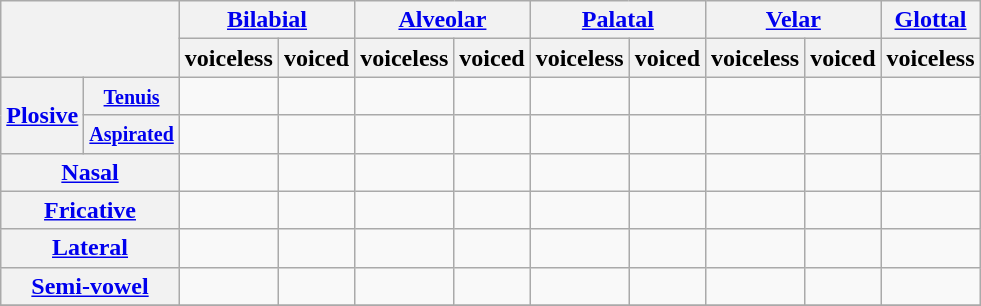<table class="wikitable" style="text-align:center">
<tr>
<th colspan="2" rowspan="2"></th>
<th colspan="2"><a href='#'>Bilabial</a></th>
<th colspan="2"><a href='#'>Alveolar</a></th>
<th colspan="2"><a href='#'>Palatal</a></th>
<th colspan="2"><a href='#'>Velar</a></th>
<th><a href='#'>Glottal</a></th>
</tr>
<tr class=small>
<th>voiceless</th>
<th>voiced</th>
<th>voiceless</th>
<th>voiced</th>
<th>voiceless</th>
<th>voiced</th>
<th>voiceless</th>
<th>voiced</th>
<th>voiceless</th>
</tr>
<tr>
<th rowspan="2"><a href='#'>Plosive</a></th>
<th><small><a href='#'>Tenuis</a></small></th>
<td></td>
<td></td>
<td></td>
<td></td>
<td></td>
<td></td>
<td></td>
<td></td>
<td></td>
</tr>
<tr>
<th><small><a href='#'>Aspirated</a></small></th>
<td></td>
<td></td>
<td></td>
<td></td>
<td></td>
<td></td>
<td></td>
<td></td>
<td></td>
</tr>
<tr>
<th colspan="2"><a href='#'>Nasal</a></th>
<td></td>
<td></td>
<td></td>
<td></td>
<td></td>
<td></td>
<td></td>
<td></td>
<td></td>
</tr>
<tr>
<th colspan="2"><a href='#'>Fricative</a></th>
<td></td>
<td></td>
<td></td>
<td></td>
<td></td>
<td></td>
<td></td>
<td></td>
<td></td>
</tr>
<tr>
<th colspan="2"><a href='#'>Lateral</a></th>
<td></td>
<td></td>
<td></td>
<td></td>
<td></td>
<td></td>
<td></td>
<td></td>
<td></td>
</tr>
<tr>
<th colspan="2"><a href='#'>Semi-vowel</a></th>
<td></td>
<td></td>
<td></td>
<td></td>
<td></td>
<td></td>
<td></td>
<td></td>
<td></td>
</tr>
<tr>
</tr>
</table>
